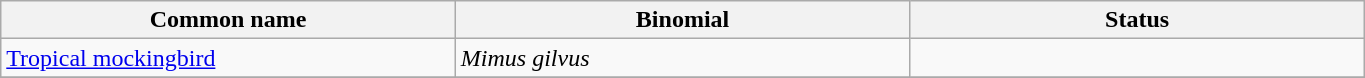<table width=72% class="wikitable">
<tr>
<th width=24%>Common name</th>
<th width=24%>Binomial</th>
<th width=24%>Status</th>
</tr>
<tr>
<td><a href='#'>Tropical mockingbird</a></td>
<td><em>Mimus gilvus</em></td>
<td></td>
</tr>
<tr>
</tr>
</table>
